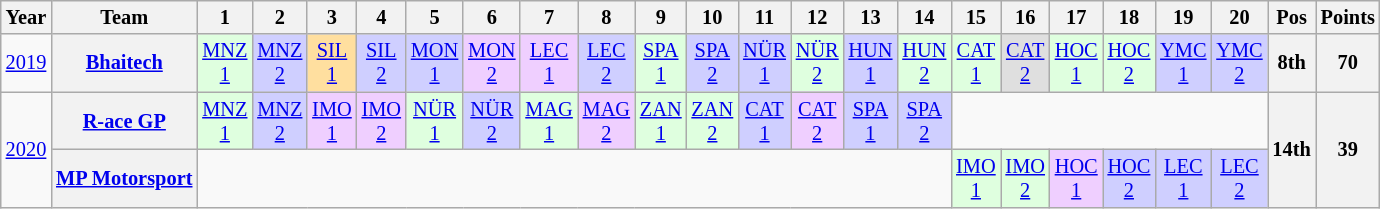<table class="wikitable" style="text-align:center; font-size:85%">
<tr>
<th>Year</th>
<th>Team</th>
<th>1</th>
<th>2</th>
<th>3</th>
<th>4</th>
<th>5</th>
<th>6</th>
<th>7</th>
<th>8</th>
<th>9</th>
<th>10</th>
<th>11</th>
<th>12</th>
<th>13</th>
<th>14</th>
<th>15</th>
<th>16</th>
<th>17</th>
<th>18</th>
<th>19</th>
<th>20</th>
<th>Pos</th>
<th>Points</th>
</tr>
<tr>
<td><a href='#'>2019</a></td>
<th><a href='#'>Bhaitech</a></th>
<td style="background:#DFFFDF;"><a href='#'>MNZ<br>1</a><br></td>
<td style="background:#CFCFFF;"><a href='#'>MNZ<br>2</a><br></td>
<td style="background:#FFDF9F;"><a href='#'>SIL<br>1</a><br></td>
<td style="background:#CFCFFF;"><a href='#'>SIL<br>2</a><br></td>
<td style="background:#CFCFFF;"><a href='#'>MON<br>1</a><br></td>
<td style="background:#EFCFFF;"><a href='#'>MON<br>2</a><br></td>
<td style="background:#EFCFFF;"><a href='#'>LEC<br>1</a><br></td>
<td style="background:#CFCFFF;"><a href='#'>LEC<br>2</a><br></td>
<td style="background:#DFFFDF;"><a href='#'>SPA<br>1</a><br></td>
<td style="background:#CFCFFF;"><a href='#'>SPA<br>2</a><br></td>
<td style="background:#CFCFFF;"><a href='#'>NÜR<br>1</a><br></td>
<td style="background:#DFFFDF;"><a href='#'>NÜR<br>2</a><br></td>
<td style="background:#CFCFFF;"><a href='#'>HUN<br>1</a><br></td>
<td style="background:#DFFFDF;"><a href='#'>HUN<br>2</a><br></td>
<td style="background:#DFFFDF;"><a href='#'>CAT<br>1</a><br></td>
<td style="background:#DFDFDF;"><a href='#'>CAT<br>2</a><br></td>
<td style="background:#DFFFDF;"><a href='#'>HOC<br>1</a><br></td>
<td style="background:#DFFFDF;"><a href='#'>HOC<br>2</a><br></td>
<td style="background:#CFCFFF;"><a href='#'>YMC<br>1</a><br></td>
<td style="background:#CFCFFF;"><a href='#'>YMC<br>2</a><br></td>
<th>8th</th>
<th>70</th>
</tr>
<tr>
<td rowspan=2><a href='#'>2020</a></td>
<th><a href='#'>R-ace GP</a></th>
<td style="background:#DFFFDF;"><a href='#'>MNZ<br>1</a><br></td>
<td style="background:#CFCFFF;"><a href='#'>MNZ<br>2</a><br></td>
<td style="background:#EFCFFF;"><a href='#'>IMO<br>1</a><br></td>
<td style="background:#EFCFFF;"><a href='#'>IMO<br>2</a><br></td>
<td style="background:#DFFFDF;"><a href='#'>NÜR<br>1</a><br></td>
<td style="background:#CFCFFF;"><a href='#'>NÜR<br>2</a><br></td>
<td style="background:#DFFFDF;"><a href='#'>MAG<br>1</a><br></td>
<td style="background:#EFCFFF;"><a href='#'>MAG<br>2</a><br></td>
<td style="background:#DFFFDF;"><a href='#'>ZAN<br>1</a><br></td>
<td style="background:#DFFFDF;"><a href='#'>ZAN<br>2</a><br></td>
<td style="background:#CFCFFF;"><a href='#'>CAT<br>1</a><br></td>
<td style="background:#EFCFFF;"><a href='#'>CAT<br>2</a><br></td>
<td style="background:#CFCFFF;"><a href='#'>SPA<br>1</a><br></td>
<td style="background:#CFCFFF;"><a href='#'>SPA<br>2</a><br></td>
<td colspan=6></td>
<th rowspan=2>14th</th>
<th rowspan=2>39</th>
</tr>
<tr>
<th nowrap><a href='#'>MP Motorsport</a></th>
<td colspan=14></td>
<td style="background:#DFFFDF;"><a href='#'>IMO<br>1</a><br></td>
<td style="background:#DFFFDF;"><a href='#'>IMO<br>2</a><br></td>
<td style="background:#EFCFFF;"><a href='#'>HOC<br>1</a><br></td>
<td style="background:#CFCFFF;"><a href='#'>HOC<br>2</a><br></td>
<td style="background:#CFCFFF;"><a href='#'>LEC<br>1</a><br></td>
<td style="background:#CFCFFF;"><a href='#'>LEC<br>2</a><br></td>
</tr>
</table>
